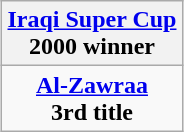<table class="wikitable" style="text-align: center; margin: 0 auto;">
<tr>
<th><a href='#'>Iraqi Super Cup</a><br>2000 winner</th>
</tr>
<tr>
<td><strong><a href='#'>Al-Zawraa</a></strong><br><strong>3rd title</strong></td>
</tr>
</table>
